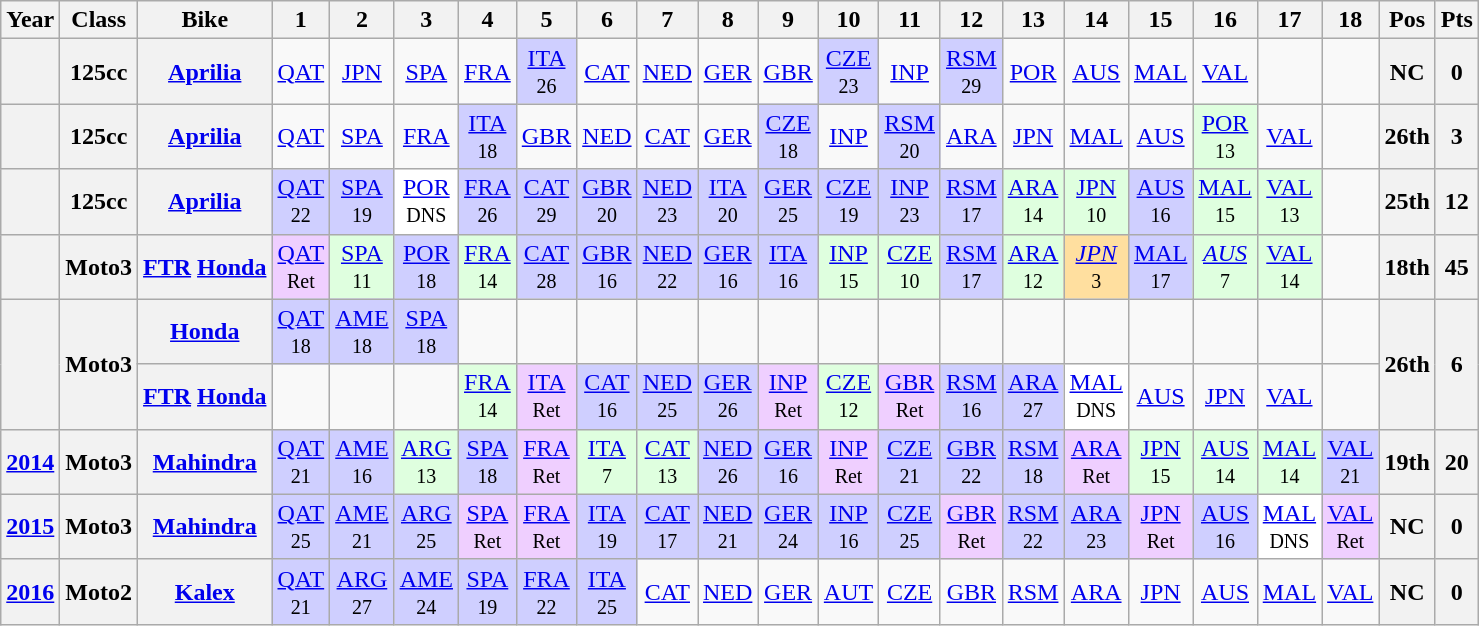<table class="wikitable" style="text-align:center">
<tr>
<th>Year</th>
<th>Class</th>
<th>Bike</th>
<th>1</th>
<th>2</th>
<th>3</th>
<th>4</th>
<th>5</th>
<th>6</th>
<th>7</th>
<th>8</th>
<th>9</th>
<th>10</th>
<th>11</th>
<th>12</th>
<th>13</th>
<th>14</th>
<th>15</th>
<th>16</th>
<th>17</th>
<th>18</th>
<th>Pos</th>
<th>Pts</th>
</tr>
<tr>
<th align="left"></th>
<th align="left">125cc</th>
<th align="left"><a href='#'>Aprilia</a></th>
<td><a href='#'>QAT</a></td>
<td><a href='#'>JPN</a></td>
<td><a href='#'>SPA</a></td>
<td><a href='#'>FRA</a></td>
<td style="background:#cfcfff;"><a href='#'>ITA</a><br><small>26</small></td>
<td><a href='#'>CAT</a></td>
<td><a href='#'>NED</a></td>
<td><a href='#'>GER</a></td>
<td><a href='#'>GBR</a></td>
<td style="background:#cfcfff;"><a href='#'>CZE</a><br><small>23</small></td>
<td><a href='#'>INP</a></td>
<td style="background:#cfcfff;"><a href='#'>RSM</a><br><small>29</small></td>
<td><a href='#'>POR</a></td>
<td><a href='#'>AUS</a></td>
<td><a href='#'>MAL</a></td>
<td><a href='#'>VAL</a></td>
<td></td>
<td></td>
<th>NC</th>
<th>0</th>
</tr>
<tr>
<th align="left"></th>
<th align="left">125cc</th>
<th align="left"><a href='#'>Aprilia</a></th>
<td><a href='#'>QAT</a></td>
<td><a href='#'>SPA</a></td>
<td><a href='#'>FRA</a></td>
<td style="background:#cfcfff;"><a href='#'>ITA</a><br><small>18</small></td>
<td><a href='#'>GBR</a></td>
<td><a href='#'>NED</a></td>
<td><a href='#'>CAT</a></td>
<td><a href='#'>GER</a></td>
<td style="background:#cfcfff;"><a href='#'>CZE</a><br><small>18</small></td>
<td><a href='#'>INP</a></td>
<td style="background:#cfcfff;"><a href='#'>RSM</a><br><small>20</small></td>
<td><a href='#'>ARA</a></td>
<td><a href='#'>JPN</a></td>
<td><a href='#'>MAL</a></td>
<td><a href='#'>AUS</a></td>
<td style="background:#dfffdf;"><a href='#'>POR</a><br><small>13</small></td>
<td><a href='#'>VAL</a></td>
<td></td>
<th>26th</th>
<th>3</th>
</tr>
<tr>
<th align="left"></th>
<th align="left">125cc</th>
<th align="left"><a href='#'>Aprilia</a></th>
<td style="background:#cfcfff;"><a href='#'>QAT</a><br><small>22</small></td>
<td style="background:#cfcfff;"><a href='#'>SPA</a><br><small>19</small></td>
<td style="background:#ffffff;"><a href='#'>POR</a><br><small>DNS</small></td>
<td style="background:#cfcfff;"><a href='#'>FRA</a><br><small>26</small></td>
<td style="background:#cfcfff;"><a href='#'>CAT</a><br><small>29</small></td>
<td style="background:#cfcfff;"><a href='#'>GBR</a><br><small>20</small></td>
<td style="background:#cfcfff;"><a href='#'>NED</a><br><small>23</small></td>
<td style="background:#cfcfff;"><a href='#'>ITA</a><br><small>20</small></td>
<td style="background:#cfcfff;"><a href='#'>GER</a><br><small>25</small></td>
<td style="background:#cfcfff;"><a href='#'>CZE</a><br><small>19</small></td>
<td style="background:#cfcfff;"><a href='#'>INP</a><br><small>23</small></td>
<td style="background:#cfcfff;"><a href='#'>RSM</a><br><small>17</small></td>
<td style="background:#dfffdf;"><a href='#'>ARA</a><br><small>14</small></td>
<td style="background:#dfffdf;"><a href='#'>JPN</a><br><small>10</small></td>
<td style="background:#cfcfff;"><a href='#'>AUS</a><br><small>16</small></td>
<td style="background:#dfffdf;"><a href='#'>MAL</a><br><small>15</small></td>
<td style="background:#dfffdf;"><a href='#'>VAL</a><br><small>13</small></td>
<td></td>
<th>25th</th>
<th>12</th>
</tr>
<tr>
<th align="left"></th>
<th align="left">Moto3</th>
<th align="left"><a href='#'>FTR</a> <a href='#'>Honda</a></th>
<td style="background:#efcfff;"><a href='#'>QAT</a><br><small>Ret</small></td>
<td style="background:#dfffdf;"><a href='#'>SPA</a><br><small>11</small></td>
<td style="background:#cfcfff;"><a href='#'>POR</a><br><small>18</small></td>
<td style="background:#dfffdf;"><a href='#'>FRA</a><br><small>14</small></td>
<td style="background:#cfcfff;"><a href='#'>CAT</a><br><small>28</small></td>
<td style="background:#cfcfff;"><a href='#'>GBR</a><br><small>16</small></td>
<td style="background:#cfcfff;"><a href='#'>NED</a><br><small>22</small></td>
<td style="background:#cfcfff;"><a href='#'>GER</a><br><small>16</small></td>
<td style="background:#cfcfff;"><a href='#'>ITA</a><br><small>16</small></td>
<td style="background:#dfffdf;"><a href='#'>INP</a><br><small>15</small></td>
<td style="background:#dfffdf;"><a href='#'>CZE</a><br><small>10</small></td>
<td style="background:#cfcfff;"><a href='#'>RSM</a><br><small>17</small></td>
<td style="background:#dfffdf;"><a href='#'>ARA</a><br><small>12</small></td>
<td style="background:#ffdf9f;"><em><a href='#'>JPN</a></em><br><small>3</small></td>
<td style="background:#cfcfff;"><a href='#'>MAL</a><br><small>17</small></td>
<td style="background:#dfffdf;"><em><a href='#'>AUS</a></em><br><small>7</small></td>
<td style="background:#dfffdf;"><a href='#'>VAL</a><br><small>14</small></td>
<td></td>
<th>18th</th>
<th>45</th>
</tr>
<tr>
<th align="left" rowspan=2></th>
<th align="left" rowspan=2>Moto3</th>
<th align="left"><a href='#'>Honda</a></th>
<td style="background:#cfcfff;"><a href='#'>QAT</a><br><small>18</small></td>
<td style="background:#cfcfff;"><a href='#'>AME</a><br><small>18</small></td>
<td style="background:#cfcfff;"><a href='#'>SPA</a><br><small>18</small></td>
<td></td>
<td></td>
<td></td>
<td></td>
<td></td>
<td></td>
<td></td>
<td></td>
<td></td>
<td></td>
<td></td>
<td></td>
<td></td>
<td></td>
<td></td>
<th rowspan=2>26th</th>
<th rowspan=2>6</th>
</tr>
<tr>
<th align="left"><a href='#'>FTR</a> <a href='#'>Honda</a></th>
<td></td>
<td></td>
<td></td>
<td style="background:#dfffdf;"><a href='#'>FRA</a><br><small>14</small></td>
<td style="background:#efcfff;"><a href='#'>ITA</a><br><small>Ret</small></td>
<td style="background:#cfcfff;"><a href='#'>CAT</a><br><small>16</small></td>
<td style="background:#cfcfff;"><a href='#'>NED</a><br><small>25</small></td>
<td style="background:#cfcfff;"><a href='#'>GER</a><br><small>26</small></td>
<td style="background:#efcfff;"><a href='#'>INP</a><br><small>Ret</small></td>
<td style="background:#dfffdf;"><a href='#'>CZE</a><br><small>12</small></td>
<td style="background:#efcfff;"><a href='#'>GBR</a><br><small>Ret</small></td>
<td style="background:#cfcfff;"><a href='#'>RSM</a><br><small>16</small></td>
<td style="background:#cfcfff;"><a href='#'>ARA</a><br><small>27</small></td>
<td style="background:#ffffff;"><a href='#'>MAL</a><br><small>DNS</small></td>
<td><a href='#'>AUS</a></td>
<td><a href='#'>JPN</a></td>
<td><a href='#'>VAL</a></td>
<td></td>
</tr>
<tr>
<th align="left"><a href='#'>2014</a></th>
<th align="left">Moto3</th>
<th align="left"><a href='#'>Mahindra</a></th>
<td style="background:#cfcfff;"><a href='#'>QAT</a><br><small>21</small></td>
<td style="background:#cfcfff;"><a href='#'>AME</a><br><small>16</small></td>
<td style="background:#dfffdf;"><a href='#'>ARG</a><br><small>13</small></td>
<td style="background:#cfcfff;"><a href='#'>SPA</a><br><small>18</small></td>
<td style="background:#efcfff;"><a href='#'>FRA</a><br><small>Ret</small></td>
<td style="background:#dfffdf;"><a href='#'>ITA</a><br><small>7</small></td>
<td style="background:#dfffdf;"><a href='#'>CAT</a><br><small>13</small></td>
<td style="background:#cfcfff;"><a href='#'>NED</a><br><small>26</small></td>
<td style="background:#cfcfff;"><a href='#'>GER</a><br><small>16</small></td>
<td style="background:#efcfff;"><a href='#'>INP</a><br><small>Ret</small></td>
<td style="background:#cfcfff;"><a href='#'>CZE</a><br><small>21</small></td>
<td style="background:#cfcfff;"><a href='#'>GBR</a><br><small>22</small></td>
<td style="background:#cfcfff;"><a href='#'>RSM</a><br><small>18</small></td>
<td style="background:#efcfff;"><a href='#'>ARA</a><br><small>Ret</small></td>
<td style="background:#dfffdf;"><a href='#'>JPN</a><br><small>15</small></td>
<td style="background:#dfffdf;"><a href='#'>AUS</a><br><small>14</small></td>
<td style="background:#dfffdf;"><a href='#'>MAL</a><br><small>14</small></td>
<td style="background:#cfcfff;"><a href='#'>VAL</a><br><small>21</small></td>
<th>19th</th>
<th>20</th>
</tr>
<tr>
<th align="left"><a href='#'>2015</a></th>
<th align="left">Moto3</th>
<th align="left"><a href='#'>Mahindra</a></th>
<td style="background:#cfcfff;"><a href='#'>QAT</a><br><small>25</small></td>
<td style="background:#cfcfff;"><a href='#'>AME</a><br><small>21</small></td>
<td style="background:#cfcfff;"><a href='#'>ARG</a><br><small>25</small></td>
<td style="background:#efcfff;"><a href='#'>SPA</a><br><small>Ret</small></td>
<td style="background:#efcfff;"><a href='#'>FRA</a><br><small>Ret</small></td>
<td style="background:#cfcfff;"><a href='#'>ITA</a><br><small>19</small></td>
<td style="background:#cfcfff;"><a href='#'>CAT</a><br><small>17</small></td>
<td style="background:#cfcfff;"><a href='#'>NED</a><br><small>21</small></td>
<td style="background:#cfcfff;"><a href='#'>GER</a><br><small>24</small></td>
<td style="background:#cfcfff;"><a href='#'>INP</a><br><small>16</small></td>
<td style="background:#cfcfff;"><a href='#'>CZE</a><br><small>25</small></td>
<td style="background:#efcfff;"><a href='#'>GBR</a><br><small>Ret</small></td>
<td style="background:#cfcfff;"><a href='#'>RSM</a><br><small>22</small></td>
<td style="background:#cfcfff;"><a href='#'>ARA</a><br><small>23</small></td>
<td style="background:#efcfff;"><a href='#'>JPN</a><br><small>Ret</small></td>
<td style="background:#cfcfff;"><a href='#'>AUS</a><br><small>16</small></td>
<td style="background:#ffffff;"><a href='#'>MAL</a><br><small>DNS</small></td>
<td style="background:#efcfff;"><a href='#'>VAL</a><br><small>Ret</small></td>
<th>NC</th>
<th>0</th>
</tr>
<tr>
<th align="left"><a href='#'>2016</a></th>
<th align="left">Moto2</th>
<th align="left"><a href='#'>Kalex</a></th>
<td style="background:#cfcfff;"><a href='#'>QAT</a><br><small>21</small></td>
<td style="background:#cfcfff;"><a href='#'>ARG</a><br><small>27</small></td>
<td style="background:#cfcfff;"><a href='#'>AME</a><br><small>24</small></td>
<td style="background:#cfcfff;"><a href='#'>SPA</a><br><small>19</small></td>
<td style="background:#cfcfff;"><a href='#'>FRA</a><br><small>22</small></td>
<td style="background:#cfcfff;"><a href='#'>ITA</a><br><small>25</small></td>
<td><a href='#'>CAT</a></td>
<td><a href='#'>NED</a></td>
<td><a href='#'>GER</a></td>
<td><a href='#'>AUT</a></td>
<td><a href='#'>CZE</a></td>
<td><a href='#'>GBR</a></td>
<td><a href='#'>RSM</a></td>
<td><a href='#'>ARA</a></td>
<td><a href='#'>JPN</a></td>
<td><a href='#'>AUS</a></td>
<td><a href='#'>MAL</a></td>
<td><a href='#'>VAL</a></td>
<th>NC</th>
<th>0</th>
</tr>
</table>
